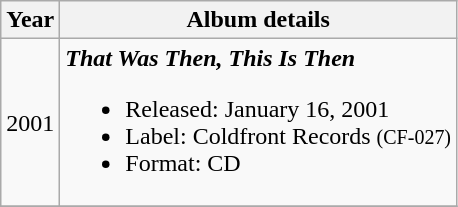<table class="wikitable">
<tr>
<th rowspan="1">Year</th>
<th rowspan="1">Album details</th>
</tr>
<tr>
<td>2001</td>
<td><strong><em>That Was Then, This Is Then</em></strong><br><ul><li>Released: January 16, 2001</li><li>Label: Coldfront Records <small>(CF-027)</small></li><li>Format: CD</li></ul></td>
</tr>
<tr>
</tr>
</table>
